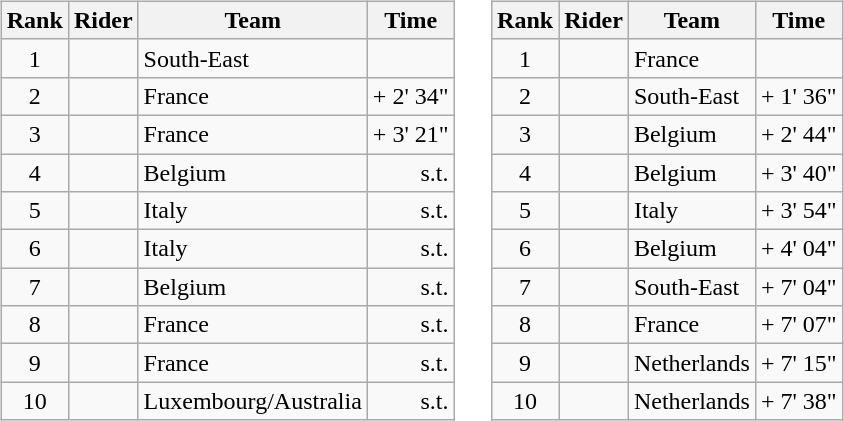<table>
<tr>
<td><br><table class="wikitable">
<tr>
<th scope="col">Rank</th>
<th scope="col">Rider</th>
<th scope="col">Team</th>
<th scope="col">Time</th>
</tr>
<tr>
<td style="text-align:center;">1</td>
<td></td>
<td>South-East</td>
<td style="text-align:right;"></td>
</tr>
<tr>
<td style="text-align:center;">2</td>
<td></td>
<td>France</td>
<td style="text-align:right;">+ 2' 34"</td>
</tr>
<tr>
<td style="text-align:center;">3</td>
<td></td>
<td>France</td>
<td style="text-align:right;">+ 3' 21"</td>
</tr>
<tr>
<td style="text-align:center;">4</td>
<td></td>
<td>Belgium</td>
<td style="text-align:right;">s.t.</td>
</tr>
<tr>
<td style="text-align:center;">5</td>
<td></td>
<td>Italy</td>
<td style="text-align:right;">s.t.</td>
</tr>
<tr>
<td style="text-align:center;">6</td>
<td></td>
<td>Italy</td>
<td style="text-align:right;">s.t.</td>
</tr>
<tr>
<td style="text-align:center;">7</td>
<td></td>
<td>Belgium</td>
<td style="text-align:right;">s.t.</td>
</tr>
<tr>
<td style="text-align:center;">8</td>
<td></td>
<td>France</td>
<td style="text-align:right;">s.t.</td>
</tr>
<tr>
<td style="text-align:center;">9</td>
<td></td>
<td>France</td>
<td style="text-align:right;">s.t.</td>
</tr>
<tr>
<td style="text-align:center;">10</td>
<td></td>
<td>Luxembourg/Australia</td>
<td style="text-align:right;">s.t.</td>
</tr>
</table>
</td>
<td></td>
<td><br><table class="wikitable">
<tr>
<th scope="col">Rank</th>
<th scope="col">Rider</th>
<th scope="col">Team</th>
<th scope="col">Time</th>
</tr>
<tr>
<td style="text-align:center;">1</td>
<td> </td>
<td>France</td>
<td style="text-align:right;"></td>
</tr>
<tr>
<td style="text-align:center;">2</td>
<td></td>
<td>South-East</td>
<td style="text-align:right;">+ 1' 36"</td>
</tr>
<tr>
<td style="text-align:center;">3</td>
<td></td>
<td>Belgium</td>
<td style="text-align:right;">+ 2' 44"</td>
</tr>
<tr>
<td style="text-align:center;">4</td>
<td></td>
<td>Belgium</td>
<td style="text-align:right;">+ 3' 40"</td>
</tr>
<tr>
<td style="text-align:center;">5</td>
<td></td>
<td>Italy</td>
<td style="text-align:right;">+ 3' 54"</td>
</tr>
<tr>
<td style="text-align:center;">6</td>
<td></td>
<td>Belgium</td>
<td style="text-align:right;">+ 4' 04"</td>
</tr>
<tr>
<td style="text-align:center;">7</td>
<td></td>
<td>South-East</td>
<td style="text-align:right;">+ 7' 04"</td>
</tr>
<tr>
<td style="text-align:center;">8</td>
<td></td>
<td>France</td>
<td style="text-align:right;">+ 7' 07"</td>
</tr>
<tr>
<td style="text-align:center;">9</td>
<td></td>
<td>Netherlands</td>
<td style="text-align:right;">+ 7' 15"</td>
</tr>
<tr>
<td style="text-align:center;">10</td>
<td></td>
<td>Netherlands</td>
<td style="text-align:right;">+ 7' 38"</td>
</tr>
</table>
</td>
</tr>
</table>
